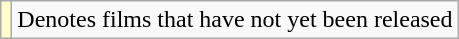<table class="wikitable">
<tr>
<td style="background:#FFFFCC;"></td>
<td>Denotes films that have not yet been released</td>
</tr>
</table>
